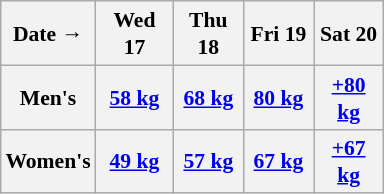<table class="wikitable" style="margin:0.5em auto; font-size:90%; line-height:1.25em;">
<tr align="center">
<th>Date →</th>
<th width="45px">Wed 17</th>
<th width="40px">Thu 18</th>
<th width="40px">Fri 19</th>
<th width="40px">Sat 20</th>
</tr>
<tr>
<th>Men's</th>
<th width="40px"><a href='#'>58 kg</a></th>
<th width="40px"><a href='#'>68 kg</a></th>
<th width="40px"><a href='#'>80 kg</a></th>
<th width="40px"><a href='#'>+80 kg</a></th>
</tr>
<tr align="center">
<th>Women's</th>
<th width="40px"><a href='#'>49 kg</a></th>
<th width="40px"><a href='#'>57 kg</a></th>
<th width="40px"><a href='#'>67 kg</a></th>
<th width="40px"><a href='#'>+67 kg</a></th>
</tr>
</table>
